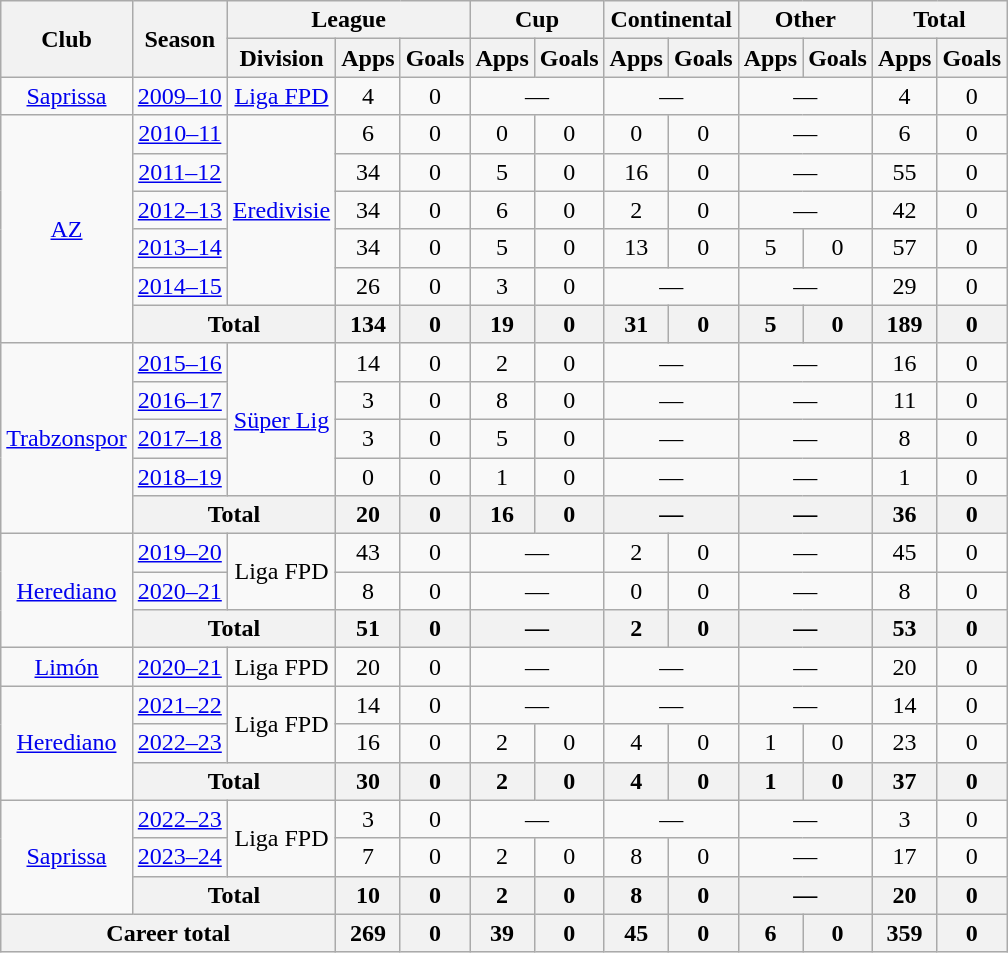<table class="wikitable" style="text-align: center;">
<tr>
<th rowspan="2">Club</th>
<th rowspan="2">Season</th>
<th colspan="3">League</th>
<th colspan="2">Cup</th>
<th colspan="2">Continental</th>
<th colspan="2">Other</th>
<th colspan="2">Total</th>
</tr>
<tr>
<th>Division</th>
<th>Apps</th>
<th>Goals</th>
<th>Apps</th>
<th>Goals</th>
<th>Apps</th>
<th>Goals</th>
<th>Apps</th>
<th>Goals</th>
<th>Apps</th>
<th>Goals</th>
</tr>
<tr>
<td><a href='#'>Saprissa</a></td>
<td><a href='#'>2009–10</a></td>
<td><a href='#'>Liga FPD</a></td>
<td>4</td>
<td>0</td>
<td colspan="2">—</td>
<td colspan="2">—</td>
<td colspan="2">—</td>
<td>4</td>
<td>0</td>
</tr>
<tr>
<td rowspan="6"><a href='#'>AZ</a></td>
<td><a href='#'>2010–11</a></td>
<td rowspan="5"><a href='#'>Eredivisie</a></td>
<td>6</td>
<td>0</td>
<td>0</td>
<td>0</td>
<td>0</td>
<td>0</td>
<td colspan="2">—</td>
<td>6</td>
<td>0</td>
</tr>
<tr>
<td><a href='#'>2011–12</a></td>
<td>34</td>
<td>0</td>
<td>5</td>
<td>0</td>
<td>16</td>
<td>0</td>
<td colspan="2">—</td>
<td>55</td>
<td>0</td>
</tr>
<tr>
<td><a href='#'>2012–13</a></td>
<td>34</td>
<td>0</td>
<td>6</td>
<td>0</td>
<td>2</td>
<td>0</td>
<td colspan="2">—</td>
<td>42</td>
<td>0</td>
</tr>
<tr>
<td><a href='#'>2013–14</a></td>
<td>34</td>
<td>0</td>
<td>5</td>
<td>0</td>
<td>13</td>
<td>0</td>
<td>5</td>
<td>0</td>
<td>57</td>
<td>0</td>
</tr>
<tr>
<td><a href='#'>2014–15</a></td>
<td>26</td>
<td>0</td>
<td>3</td>
<td>0</td>
<td colspan="2">—</td>
<td colspan="2">—</td>
<td>29</td>
<td>0</td>
</tr>
<tr>
<th colspan="2">Total</th>
<th>134</th>
<th>0</th>
<th>19</th>
<th>0</th>
<th>31</th>
<th>0</th>
<th>5</th>
<th>0</th>
<th>189</th>
<th>0</th>
</tr>
<tr>
<td rowspan="5"><a href='#'>Trabzonspor</a></td>
<td><a href='#'>2015–16</a></td>
<td rowspan="4"><a href='#'>Süper Lig</a></td>
<td>14</td>
<td>0</td>
<td>2</td>
<td>0</td>
<td colspan="2">—</td>
<td colspan="2">—</td>
<td>16</td>
<td>0</td>
</tr>
<tr>
<td><a href='#'>2016–17</a></td>
<td>3</td>
<td>0</td>
<td>8</td>
<td>0</td>
<td colspan="2">—</td>
<td colspan="2">—</td>
<td>11</td>
<td>0</td>
</tr>
<tr>
<td><a href='#'>2017–18</a></td>
<td>3</td>
<td>0</td>
<td>5</td>
<td>0</td>
<td colspan="2">—</td>
<td colspan="2">—</td>
<td>8</td>
<td>0</td>
</tr>
<tr>
<td><a href='#'>2018–19</a></td>
<td>0</td>
<td>0</td>
<td>1</td>
<td>0</td>
<td colspan="2">—</td>
<td colspan="2">—</td>
<td>1</td>
<td>0</td>
</tr>
<tr>
<th colspan="2">Total</th>
<th>20</th>
<th>0</th>
<th>16</th>
<th>0</th>
<th colspan="2">—</th>
<th colspan="2">—</th>
<th>36</th>
<th>0</th>
</tr>
<tr>
<td rowspan="3"><a href='#'>Herediano</a></td>
<td><a href='#'>2019–20</a></td>
<td rowspan="2">Liga FPD</td>
<td>43</td>
<td>0</td>
<td colspan="2">—</td>
<td>2</td>
<td>0</td>
<td colspan="2">—</td>
<td>45</td>
<td>0</td>
</tr>
<tr>
<td><a href='#'>2020–21</a></td>
<td>8</td>
<td>0</td>
<td colspan="2">—</td>
<td>0</td>
<td>0</td>
<td colspan="2">—</td>
<td>8</td>
<td>0</td>
</tr>
<tr>
<th colspan="2">Total</th>
<th>51</th>
<th>0</th>
<th colspan="2">—</th>
<th>2</th>
<th>0</th>
<th colspan="2">—</th>
<th>53</th>
<th>0</th>
</tr>
<tr>
<td><a href='#'>Limón</a></td>
<td><a href='#'>2020–21</a></td>
<td>Liga FPD</td>
<td>20</td>
<td>0</td>
<td colspan="2">—</td>
<td colspan="2">—</td>
<td colspan="2">—</td>
<td>20</td>
<td>0</td>
</tr>
<tr>
<td rowspan="3"><a href='#'>Herediano</a></td>
<td><a href='#'>2021–22</a></td>
<td rowspan="2">Liga FPD</td>
<td>14</td>
<td>0</td>
<td colspan="2">—</td>
<td colspan="2">—</td>
<td colspan="2">—</td>
<td>14</td>
<td>0</td>
</tr>
<tr>
<td><a href='#'>2022–23</a></td>
<td>16</td>
<td>0</td>
<td>2</td>
<td>0</td>
<td>4</td>
<td>0</td>
<td>1</td>
<td>0</td>
<td>23</td>
<td>0</td>
</tr>
<tr>
<th colspan="2">Total</th>
<th>30</th>
<th>0</th>
<th>2</th>
<th>0</th>
<th>4</th>
<th>0</th>
<th>1</th>
<th>0</th>
<th>37</th>
<th>0</th>
</tr>
<tr>
<td rowspan="3"><a href='#'>Saprissa</a></td>
<td><a href='#'>2022–23</a></td>
<td rowspan="2">Liga FPD</td>
<td>3</td>
<td>0</td>
<td colspan="2">—</td>
<td colspan="2">—</td>
<td colspan="2">—</td>
<td>3</td>
<td>0</td>
</tr>
<tr>
<td><a href='#'>2023–24</a></td>
<td>7</td>
<td>0</td>
<td>2</td>
<td>0</td>
<td>8</td>
<td>0</td>
<td colspan="2">—</td>
<td>17</td>
<td>0</td>
</tr>
<tr>
<th colspan="2">Total</th>
<th>10</th>
<th>0</th>
<th>2</th>
<th>0</th>
<th>8</th>
<th>0</th>
<th colspan="2">—</th>
<th>20</th>
<th>0</th>
</tr>
<tr>
<th colspan="3">Career total</th>
<th>269</th>
<th>0</th>
<th>39</th>
<th>0</th>
<th>45</th>
<th>0</th>
<th>6</th>
<th>0</th>
<th>359</th>
<th>0</th>
</tr>
</table>
